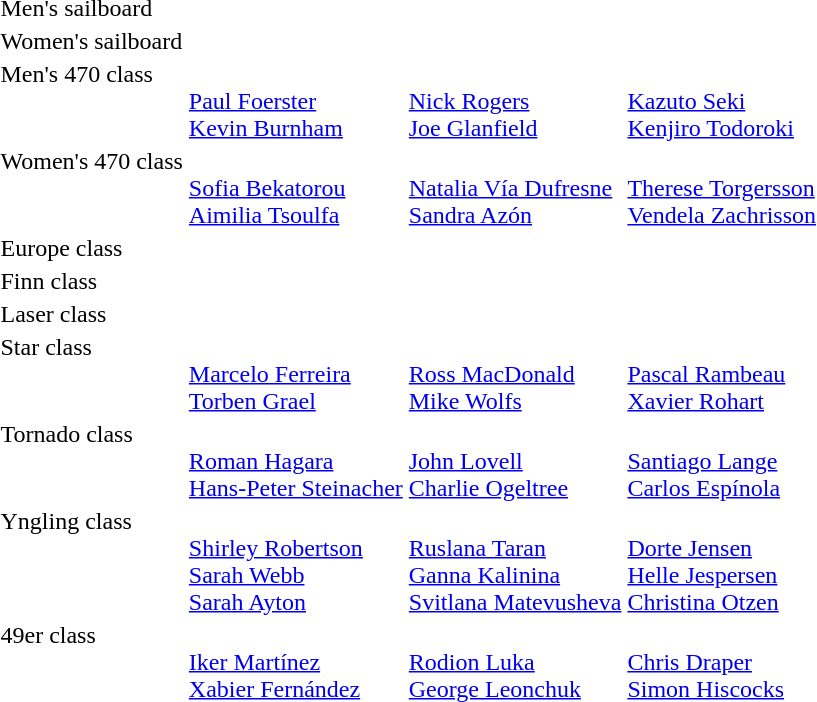<table>
<tr>
<td>Men's sailboard<br></td>
<td></td>
<td></td>
<td></td>
</tr>
<tr>
<td>Women's sailboard<br></td>
<td></td>
<td></td>
<td></td>
</tr>
<tr valign="top">
<td>Men's 470 class<br></td>
<td><br><a href='#'>Paul Foerster</a><br><a href='#'>Kevin Burnham</a></td>
<td><br><a href='#'>Nick Rogers</a><br><a href='#'>Joe Glanfield</a></td>
<td><br><a href='#'>Kazuto Seki</a><br><a href='#'>Kenjiro Todoroki</a></td>
</tr>
<tr valign="top">
<td>Women's 470 class<br></td>
<td><br><a href='#'>Sofia Bekatorou</a><br><a href='#'>Aimilia Tsoulfa</a></td>
<td><br><a href='#'>Natalia Vía Dufresne</a><br><a href='#'>Sandra Azón</a></td>
<td valign="top"><br><a href='#'>Therese Torgersson</a><br><a href='#'>Vendela Zachrisson</a></td>
</tr>
<tr>
<td>Europe class<br></td>
<td></td>
<td></td>
<td></td>
</tr>
<tr>
<td>Finn class<br></td>
<td></td>
<td></td>
<td></td>
</tr>
<tr>
<td>Laser class<br></td>
<td></td>
<td></td>
<td></td>
</tr>
<tr valign="top">
<td>Star class<br></td>
<td><br><a href='#'>Marcelo Ferreira</a><br><a href='#'>Torben Grael</a></td>
<td><br><a href='#'>Ross MacDonald</a><br><a href='#'>Mike Wolfs</a></td>
<td><br><a href='#'>Pascal Rambeau</a><br><a href='#'>Xavier Rohart</a></td>
</tr>
<tr valign="top">
<td>Tornado class<br></td>
<td><br><a href='#'>Roman Hagara</a><br><a href='#'>Hans-Peter Steinacher</a></td>
<td><br><a href='#'>John Lovell</a><br><a href='#'>Charlie Ogeltree</a></td>
<td><br><a href='#'>Santiago Lange</a><br><a href='#'>Carlos Espínola</a></td>
</tr>
<tr valign="top">
<td>Yngling class<br></td>
<td><br><a href='#'>Shirley Robertson</a><br><a href='#'>Sarah Webb</a><br><a href='#'>Sarah Ayton</a></td>
<td><br><a href='#'>Ruslana Taran</a><br><a href='#'>Ganna Kalinina</a><br><a href='#'>Svitlana Matevusheva</a></td>
<td><br><a href='#'>Dorte Jensen</a><br><a href='#'>Helle Jespersen</a><br><a href='#'>Christina Otzen</a></td>
</tr>
<tr valign="top">
<td>49er class<br></td>
<td><br><a href='#'>Iker Martínez</a><br><a href='#'>Xabier Fernández</a></td>
<td><br><a href='#'>Rodion Luka</a><br><a href='#'>George Leonchuk</a></td>
<td><br><a href='#'>Chris Draper</a><br><a href='#'>Simon Hiscocks</a></td>
</tr>
</table>
